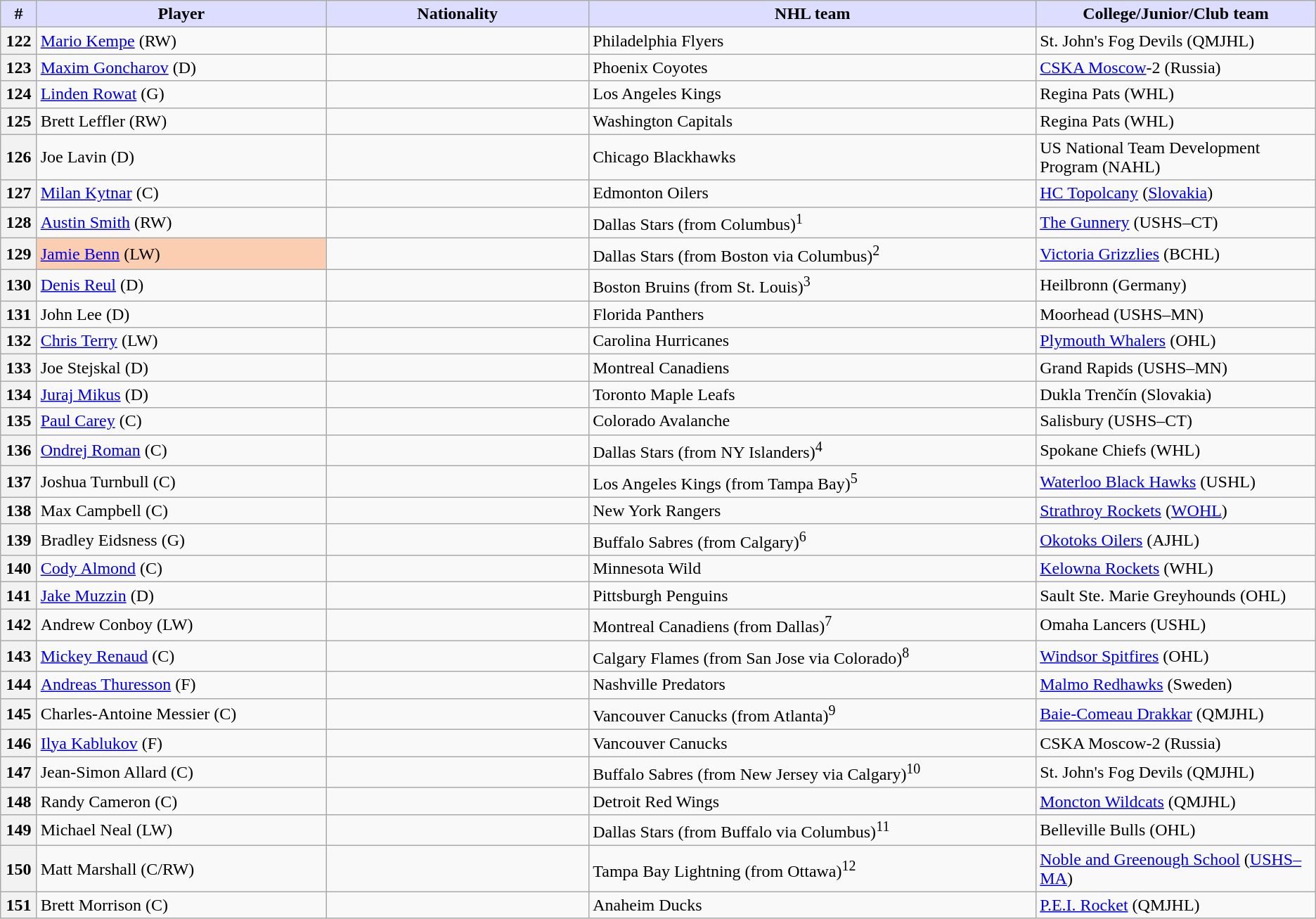<table class="wikitable">
<tr>
<th style="background:#ddf; width:2.75%;">#</th>
<th style="background:#ddf; width:22.0%;">Player</th>
<th style="background:#ddf; width:20.0%;">Nationality</th>
<th style="background:#ddf; width:34.0%;">NHL team</th>
<th style="background:#ddf; width:100.0%;">College/Junior/Club team</th>
</tr>
<tr>
<th>122</th>
<td><a href='#'>Mario Kempe</a> (RW)</td>
<td></td>
<td>Philadelphia Flyers</td>
<td>St. John's Fog Devils (QMJHL)</td>
</tr>
<tr>
<th>123</th>
<td><a href='#'>Maxim Goncharov</a> (D)</td>
<td></td>
<td>Phoenix Coyotes</td>
<td><a href='#'>CSKA Moscow</a>-2 (Russia)</td>
</tr>
<tr>
<th>124</th>
<td><a href='#'>Linden Rowat</a> (G)</td>
<td></td>
<td>Los Angeles Kings</td>
<td>Regina Pats (WHL)</td>
</tr>
<tr>
<th>125</th>
<td>Brett Leffler (RW)</td>
<td></td>
<td>Washington Capitals</td>
<td>Regina Pats (WHL)</td>
</tr>
<tr>
<th>126</th>
<td>Joe Lavin (D)</td>
<td></td>
<td>Chicago Blackhawks</td>
<td>US National Team Development Program (NAHL)</td>
</tr>
<tr>
<th>127</th>
<td><a href='#'>Milan Kytnar</a> (C)</td>
<td></td>
<td>Edmonton Oilers</td>
<td><a href='#'>HC Topolcany</a> (<a href='#'>Slovakia</a>)</td>
</tr>
<tr>
<th>128</th>
<td><a href='#'>Austin Smith</a> (RW)</td>
<td></td>
<td>Dallas Stars (from Columbus)<sup>1</sup></td>
<td><a href='#'>The Gunnery</a> (USHS–CT)</td>
</tr>
<tr>
<th>129</th>
<td bgcolor="#FBCEB1"><a href='#'>Jamie Benn</a> (LW)</td>
<td></td>
<td>Dallas Stars (from Boston via Columbus)<sup>2</sup></td>
<td><a href='#'>Victoria Grizzlies</a> (BCHL)</td>
</tr>
<tr>
<th>130</th>
<td><a href='#'>Denis Reul</a> (D)</td>
<td></td>
<td>Boston Bruins (from St. Louis)<sup>3</sup></td>
<td>Heilbronn (Germany)</td>
</tr>
<tr>
<th>131</th>
<td>John Lee (D)</td>
<td></td>
<td>Florida Panthers</td>
<td>Moorhead (USHS–MN)</td>
</tr>
<tr>
<th>132</th>
<td><a href='#'>Chris Terry</a> (LW)</td>
<td></td>
<td>Carolina Hurricanes</td>
<td><a href='#'>Plymouth Whalers</a> (OHL)</td>
</tr>
<tr>
<th>133</th>
<td>Joe Stejskal (D)</td>
<td></td>
<td>Montreal Canadiens</td>
<td>Grand Rapids (USHS–MN)</td>
</tr>
<tr>
<th>134</th>
<td><a href='#'>Juraj Mikus</a> (D)</td>
<td></td>
<td>Toronto Maple Leafs</td>
<td>Dukla Trenčín (Slovakia)</td>
</tr>
<tr>
<th>135</th>
<td><a href='#'>Paul Carey</a> (C)</td>
<td></td>
<td>Colorado Avalanche</td>
<td>Salisbury (USHS–CT)</td>
</tr>
<tr>
<th>136</th>
<td><a href='#'>Ondrej Roman</a> (C)</td>
<td></td>
<td>Dallas Stars (from NY Islanders)<sup>4</sup></td>
<td>Spokane Chiefs (WHL)</td>
</tr>
<tr>
<th>137</th>
<td>Joshua Turnbull (C)</td>
<td></td>
<td>Los Angeles Kings (from Tampa Bay)<sup>5</sup></td>
<td><a href='#'>Waterloo Black Hawks</a> (USHL)</td>
</tr>
<tr>
<th>138</th>
<td>Max Campbell (C)</td>
<td></td>
<td>New York Rangers</td>
<td><a href='#'>Strathroy Rockets</a> (<a href='#'>WOHL</a>)</td>
</tr>
<tr>
<th>139</th>
<td>Bradley Eidsness (G)</td>
<td></td>
<td>Buffalo Sabres (from Calgary)<sup>6</sup></td>
<td><a href='#'>Okotoks Oilers</a> (AJHL)</td>
</tr>
<tr>
<th>140</th>
<td><a href='#'>Cody Almond</a> (C)</td>
<td></td>
<td>Minnesota Wild</td>
<td><a href='#'>Kelowna Rockets</a> (WHL)</td>
</tr>
<tr>
<th>141</th>
<td><a href='#'>Jake Muzzin</a> (D)</td>
<td></td>
<td>Pittsburgh Penguins</td>
<td>Sault Ste. Marie Greyhounds (OHL)</td>
</tr>
<tr>
<th>142</th>
<td>Andrew Conboy (LW)</td>
<td></td>
<td>Montreal Canadiens (from Dallas)<sup>7</sup></td>
<td>Omaha Lancers (USHL)</td>
</tr>
<tr>
<th>143</th>
<td><a href='#'>Mickey Renaud</a> (C)</td>
<td></td>
<td>Calgary Flames (from San Jose via Colorado)<sup>8</sup></td>
<td><a href='#'>Windsor Spitfires</a> (OHL)</td>
</tr>
<tr>
<th>144</th>
<td><a href='#'>Andreas Thuresson</a> (F)</td>
<td></td>
<td>Nashville Predators</td>
<td><a href='#'>Malmo Redhawks</a> (Sweden)</td>
</tr>
<tr>
<th>145</th>
<td>Charles-Antoine Messier (C)</td>
<td></td>
<td>Vancouver Canucks (from Atlanta)<sup>9</sup></td>
<td><a href='#'>Baie-Comeau Drakkar</a> (QMJHL)</td>
</tr>
<tr>
<th>146</th>
<td><a href='#'>Ilya Kablukov</a> (F)</td>
<td></td>
<td>Vancouver Canucks</td>
<td>CSKA Moscow-2 (Russia)</td>
</tr>
<tr>
<th>147</th>
<td>Jean-Simon Allard (C)</td>
<td></td>
<td>Buffalo Sabres (from New Jersey via Calgary)<sup>10</sup></td>
<td>St. John's Fog Devils (QMJHL)</td>
</tr>
<tr>
<th>148</th>
<td>Randy Cameron (C)</td>
<td></td>
<td>Detroit Red Wings</td>
<td><a href='#'>Moncton Wildcats</a> (QMJHL)</td>
</tr>
<tr>
<th>149</th>
<td>Michael Neal (LW)</td>
<td></td>
<td>Dallas Stars (from Buffalo via Columbus)<sup>11</sup></td>
<td>Belleville Bulls (OHL)</td>
</tr>
<tr>
<th>150</th>
<td>Matt Marshall (C/RW)</td>
<td></td>
<td>Tampa Bay Lightning (from Ottawa)<sup>12</sup></td>
<td><a href='#'>Noble and Greenough School</a> (<a href='#'>USHS–MA</a>)</td>
</tr>
<tr>
<th>151</th>
<td>Brett Morrison (C)</td>
<td></td>
<td>Anaheim Ducks</td>
<td><a href='#'>P.E.I. Rocket</a> (QMJHL)</td>
</tr>
</table>
